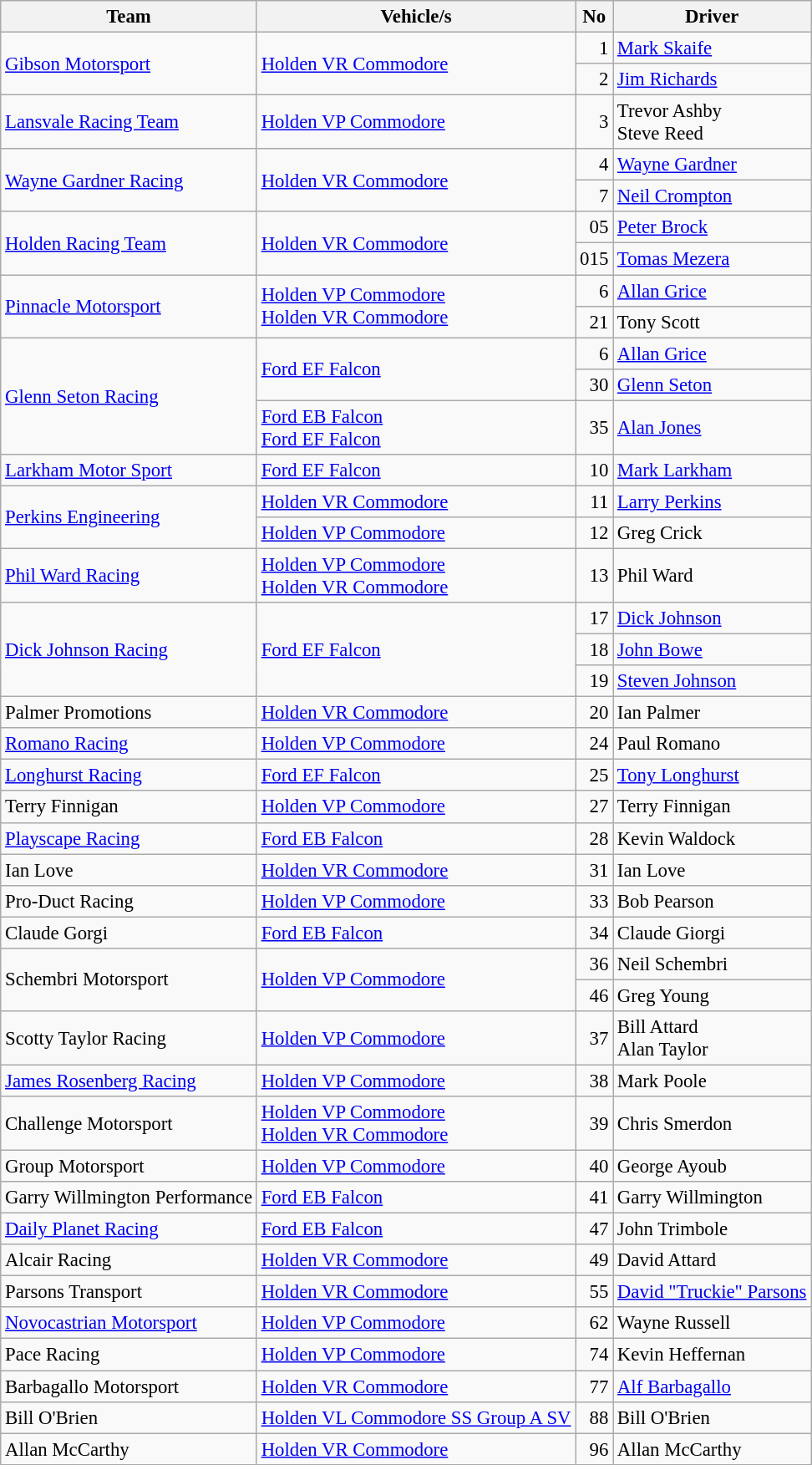<table class="wikitable" style="font-size: 95%;">
<tr>
<th>Team</th>
<th>Vehicle/s</th>
<th>No</th>
<th>Driver</th>
</tr>
<tr>
<td rowspan=2><a href='#'>Gibson Motorsport</a></td>
<td rowspan=2><a href='#'>Holden VR Commodore</a></td>
<td align="right">1</td>
<td> <a href='#'>Mark Skaife</a></td>
</tr>
<tr>
<td align="right">2</td>
<td> <a href='#'>Jim Richards</a></td>
</tr>
<tr>
<td><a href='#'>Lansvale Racing Team</a></td>
<td><a href='#'>Holden VP Commodore</a></td>
<td align="right">3</td>
<td> Trevor Ashby<br> Steve Reed</td>
</tr>
<tr>
<td rowspan=2><a href='#'>Wayne Gardner Racing</a></td>
<td rowspan=2><a href='#'>Holden VR Commodore</a></td>
<td align="right">4</td>
<td> <a href='#'>Wayne Gardner</a></td>
</tr>
<tr>
<td align="right">7</td>
<td> <a href='#'>Neil Crompton</a></td>
</tr>
<tr>
<td rowspan=2><a href='#'>Holden Racing Team</a></td>
<td rowspan=2><a href='#'>Holden VR Commodore</a></td>
<td align="right">05</td>
<td> <a href='#'>Peter Brock</a></td>
</tr>
<tr>
<td align="right">015</td>
<td> <a href='#'>Tomas Mezera</a></td>
</tr>
<tr>
<td rowspan=2><a href='#'>Pinnacle Motorsport</a></td>
<td rowspan=2><a href='#'>Holden VP Commodore</a><br><a href='#'>Holden VR Commodore</a></td>
<td align="right">6</td>
<td> <a href='#'>Allan Grice</a></td>
</tr>
<tr>
<td align="right">21</td>
<td> Tony Scott</td>
</tr>
<tr>
<td rowspan=3><a href='#'>Glenn Seton Racing</a></td>
<td rowspan=2><a href='#'>Ford EF Falcon</a></td>
<td align="right">6</td>
<td> <a href='#'>Allan Grice</a></td>
</tr>
<tr>
<td align="right">30</td>
<td> <a href='#'>Glenn Seton</a></td>
</tr>
<tr>
<td><a href='#'>Ford EB Falcon</a><br><a href='#'>Ford EF Falcon</a></td>
<td align="right">35</td>
<td> <a href='#'>Alan Jones</a></td>
</tr>
<tr>
<td><a href='#'>Larkham Motor Sport</a></td>
<td><a href='#'>Ford EF Falcon</a></td>
<td align="right">10</td>
<td> <a href='#'>Mark Larkham</a></td>
</tr>
<tr>
<td rowspan=2><a href='#'>Perkins Engineering</a></td>
<td><a href='#'>Holden VR Commodore</a></td>
<td align="right">11</td>
<td> <a href='#'>Larry Perkins</a></td>
</tr>
<tr>
<td><a href='#'>Holden VP Commodore</a></td>
<td align="right">12</td>
<td> Greg Crick</td>
</tr>
<tr>
<td><a href='#'>Phil Ward Racing</a></td>
<td><a href='#'>Holden VP Commodore</a> <br><a href='#'>Holden VR Commodore</a></td>
<td align="right">13</td>
<td> Phil Ward</td>
</tr>
<tr>
<td rowspan=3><a href='#'>Dick Johnson Racing</a></td>
<td rowspan=3><a href='#'>Ford EF Falcon</a></td>
<td align="right">17</td>
<td> <a href='#'>Dick Johnson</a></td>
</tr>
<tr>
<td align="right">18</td>
<td> <a href='#'>John Bowe</a></td>
</tr>
<tr>
<td align="right">19</td>
<td> <a href='#'>Steven Johnson</a></td>
</tr>
<tr>
<td>Palmer Promotions</td>
<td><a href='#'>Holden VR Commodore</a></td>
<td align="right">20</td>
<td> Ian Palmer</td>
</tr>
<tr>
<td><a href='#'>Romano Racing</a></td>
<td><a href='#'>Holden VP Commodore</a></td>
<td align="right">24</td>
<td> Paul Romano</td>
</tr>
<tr>
<td><a href='#'>Longhurst Racing</a></td>
<td><a href='#'>Ford EF Falcon</a></td>
<td align="right">25</td>
<td> <a href='#'>Tony Longhurst</a></td>
</tr>
<tr>
<td>Terry Finnigan</td>
<td><a href='#'>Holden VP Commodore</a></td>
<td align="right">27</td>
<td> Terry Finnigan</td>
</tr>
<tr>
<td><a href='#'>Playscape Racing</a></td>
<td><a href='#'>Ford EB Falcon</a></td>
<td align="right">28</td>
<td> Kevin Waldock</td>
</tr>
<tr>
<td>Ian Love</td>
<td><a href='#'>Holden VR Commodore</a></td>
<td align="right">31</td>
<td> Ian Love</td>
</tr>
<tr>
<td>Pro-Duct Racing</td>
<td><a href='#'>Holden VP Commodore</a></td>
<td align="right">33</td>
<td> Bob Pearson</td>
</tr>
<tr>
<td>Claude Gorgi</td>
<td><a href='#'>Ford EB Falcon</a></td>
<td align="right">34</td>
<td> Claude Giorgi</td>
</tr>
<tr>
<td rowspan=2>Schembri Motorsport</td>
<td rowspan=2><a href='#'>Holden VP Commodore</a></td>
<td align="right">36</td>
<td> Neil Schembri</td>
</tr>
<tr>
<td align="right">46</td>
<td> Greg Young</td>
</tr>
<tr>
<td>Scotty Taylor Racing</td>
<td><a href='#'>Holden VP Commodore</a></td>
<td align="right">37</td>
<td> Bill Attard<br> Alan Taylor</td>
</tr>
<tr>
<td><a href='#'>James Rosenberg Racing</a></td>
<td><a href='#'>Holden VP Commodore</a></td>
<td align="right">38</td>
<td> Mark Poole</td>
</tr>
<tr>
<td>Challenge Motorsport</td>
<td><a href='#'>Holden VP Commodore</a> <br> <a href='#'>Holden VR Commodore</a></td>
<td align="right">39</td>
<td> Chris Smerdon</td>
</tr>
<tr>
<td>Group Motorsport</td>
<td><a href='#'>Holden VP Commodore</a></td>
<td align="right">40</td>
<td> George Ayoub</td>
</tr>
<tr>
<td>Garry Willmington Performance</td>
<td><a href='#'>Ford EB Falcon</a></td>
<td align="right">41</td>
<td> Garry Willmington</td>
</tr>
<tr>
<td><a href='#'>Daily Planet Racing</a></td>
<td><a href='#'>Ford EB Falcon</a></td>
<td align="right">47</td>
<td> John Trimbole</td>
</tr>
<tr>
<td>Alcair Racing</td>
<td><a href='#'>Holden VR Commodore</a></td>
<td align="right">49</td>
<td> David Attard</td>
</tr>
<tr>
<td>Parsons Transport</td>
<td><a href='#'>Holden VR Commodore</a></td>
<td align="right">55</td>
<td> <a href='#'>David "Truckie" Parsons</a></td>
</tr>
<tr>
<td><a href='#'>Novocastrian Motorsport</a></td>
<td><a href='#'>Holden VP Commodore</a></td>
<td align="right">62</td>
<td> Wayne Russell</td>
</tr>
<tr>
<td>Pace Racing</td>
<td><a href='#'>Holden VP Commodore</a></td>
<td align="right">74</td>
<td> Kevin Heffernan</td>
</tr>
<tr>
<td>Barbagallo Motorsport</td>
<td><a href='#'>Holden VR Commodore</a></td>
<td align="right">77</td>
<td> <a href='#'>Alf Barbagallo</a></td>
</tr>
<tr>
<td>Bill O'Brien</td>
<td><a href='#'>Holden VL Commodore SS Group A SV</a></td>
<td align="right">88</td>
<td> Bill O'Brien</td>
</tr>
<tr>
<td>Allan McCarthy</td>
<td><a href='#'>Holden VR Commodore</a></td>
<td align="right">96</td>
<td> Allan McCarthy</td>
</tr>
<tr>
</tr>
</table>
